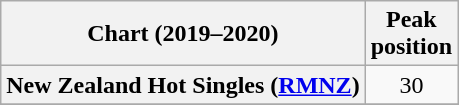<table class="wikitable sortable plainrowheaders" style="text-align:center">
<tr>
<th scope="col">Chart (2019–2020)</th>
<th scope="col">Peak<br>position</th>
</tr>
<tr>
<th scope="row">New Zealand Hot Singles (<a href='#'>RMNZ</a>)</th>
<td>30</td>
</tr>
<tr>
</tr>
</table>
